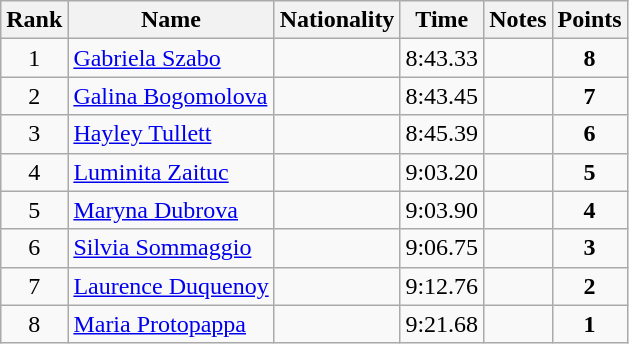<table class="wikitable sortable" style="text-align:center">
<tr>
<th>Rank</th>
<th>Name</th>
<th>Nationality</th>
<th>Time</th>
<th>Notes</th>
<th>Points</th>
</tr>
<tr>
<td>1</td>
<td align=left><a href='#'>Gabriela Szabo</a></td>
<td align=left></td>
<td>8:43.33</td>
<td></td>
<td><strong>8</strong></td>
</tr>
<tr>
<td>2</td>
<td align=left><a href='#'>Galina Bogomolova</a></td>
<td align=left></td>
<td>8:43.45</td>
<td></td>
<td><strong>7</strong></td>
</tr>
<tr>
<td>3</td>
<td align=left><a href='#'>Hayley Tullett</a></td>
<td align=left></td>
<td>8:45.39</td>
<td></td>
<td><strong>6</strong></td>
</tr>
<tr>
<td>4</td>
<td align=left><a href='#'>Luminita Zaituc</a></td>
<td align=left></td>
<td>9:03.20</td>
<td></td>
<td><strong>5</strong></td>
</tr>
<tr>
<td>5</td>
<td align=left><a href='#'>Maryna Dubrova</a></td>
<td align=left></td>
<td>9:03.90</td>
<td></td>
<td><strong>4</strong></td>
</tr>
<tr>
<td>6</td>
<td align=left><a href='#'>Silvia Sommaggio</a></td>
<td align=left></td>
<td>9:06.75</td>
<td></td>
<td><strong>3</strong></td>
</tr>
<tr>
<td>7</td>
<td align=left><a href='#'>Laurence Duquenoy</a></td>
<td align=left></td>
<td>9:12.76</td>
<td></td>
<td><strong>2</strong></td>
</tr>
<tr>
<td>8</td>
<td align=left><a href='#'>Maria Protopappa</a></td>
<td align=left></td>
<td>9:21.68</td>
<td></td>
<td><strong>1</strong></td>
</tr>
</table>
